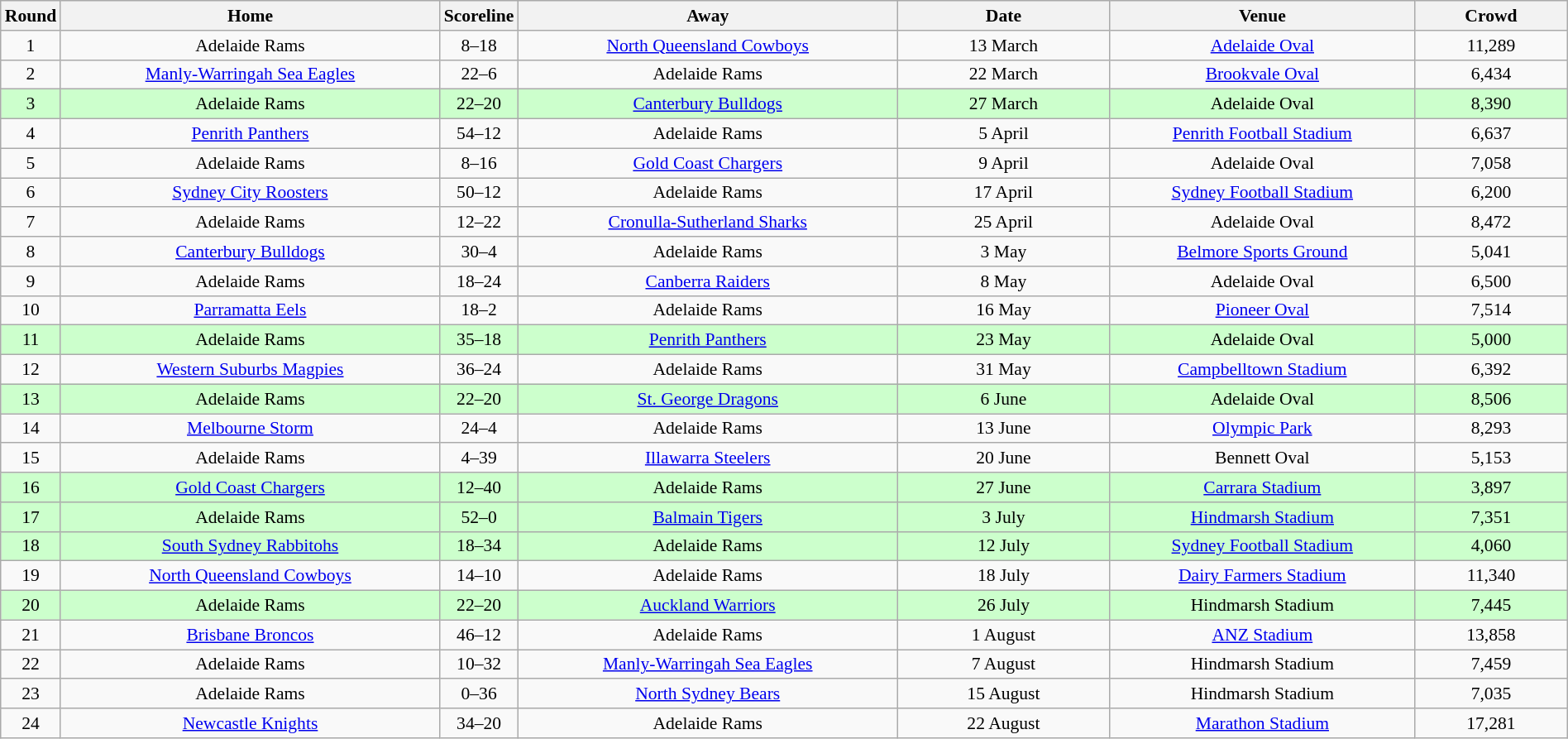<table class="wikitable" style=" font-size:90%; text-align:center;" width=100%>
<tr>
<th width=2%>Round</th>
<th width=25%>Home</th>
<th width=4%>Scoreline</th>
<th width=25%>Away</th>
<th width=14%>Date</th>
<th width=20%>Venue</th>
<th width=10%>Crowd</th>
</tr>
<tr>
<td>1</td>
<td> Adelaide Rams</td>
<td>8–18</td>
<td> <a href='#'>North Queensland Cowboys</a></td>
<td>13 March</td>
<td><a href='#'>Adelaide Oval</a></td>
<td>11,289</td>
</tr>
<tr>
<td>2</td>
<td> <a href='#'>Manly-Warringah Sea Eagles</a></td>
<td>22–6</td>
<td> Adelaide Rams</td>
<td>22 March</td>
<td><a href='#'>Brookvale Oval</a></td>
<td>6,434</td>
</tr>
<tr bgcolor=#ccffcc>
<td>3</td>
<td> Adelaide Rams</td>
<td>22–20</td>
<td> <a href='#'>Canterbury Bulldogs</a></td>
<td>27 March</td>
<td>Adelaide Oval</td>
<td>8,390</td>
</tr>
<tr>
<td>4</td>
<td> <a href='#'>Penrith Panthers</a></td>
<td>54–12</td>
<td> Adelaide Rams</td>
<td>5 April</td>
<td><a href='#'>Penrith Football Stadium</a></td>
<td>6,637</td>
</tr>
<tr>
<td>5</td>
<td> Adelaide Rams</td>
<td>8–16</td>
<td> <a href='#'>Gold Coast Chargers</a></td>
<td>9 April</td>
<td>Adelaide Oval</td>
<td>7,058</td>
</tr>
<tr>
<td>6</td>
<td> <a href='#'>Sydney City Roosters</a></td>
<td>50–12</td>
<td> Adelaide Rams</td>
<td>17 April</td>
<td><a href='#'>Sydney Football Stadium</a></td>
<td>6,200</td>
</tr>
<tr>
<td>7</td>
<td> Adelaide Rams</td>
<td>12–22</td>
<td> <a href='#'>Cronulla-Sutherland Sharks</a></td>
<td>25 April</td>
<td>Adelaide Oval</td>
<td>8,472</td>
</tr>
<tr>
<td>8</td>
<td> <a href='#'>Canterbury Bulldogs</a></td>
<td>30–4</td>
<td> Adelaide Rams</td>
<td>3 May</td>
<td><a href='#'>Belmore Sports Ground</a></td>
<td>5,041</td>
</tr>
<tr>
<td>9</td>
<td> Adelaide Rams</td>
<td>18–24</td>
<td> <a href='#'>Canberra Raiders</a></td>
<td>8 May</td>
<td>Adelaide Oval</td>
<td>6,500</td>
</tr>
<tr>
<td>10</td>
<td> <a href='#'>Parramatta Eels</a></td>
<td>18–2</td>
<td> Adelaide Rams</td>
<td>16 May</td>
<td><a href='#'>Pioneer Oval</a></td>
<td>7,514</td>
</tr>
<tr bgcolor=#ccffcc>
<td>11</td>
<td> Adelaide Rams</td>
<td>35–18</td>
<td> <a href='#'>Penrith Panthers</a></td>
<td>23 May</td>
<td>Adelaide Oval</td>
<td>5,000</td>
</tr>
<tr>
<td>12</td>
<td> <a href='#'>Western Suburbs Magpies</a></td>
<td>36–24</td>
<td> Adelaide Rams</td>
<td>31 May</td>
<td><a href='#'>Campbelltown Stadium</a></td>
<td>6,392</td>
</tr>
<tr bgcolor=#ccffcc>
<td>13</td>
<td> Adelaide Rams</td>
<td>22–20</td>
<td> <a href='#'>St. George Dragons</a></td>
<td>6 June</td>
<td>Adelaide Oval</td>
<td>8,506</td>
</tr>
<tr>
<td>14</td>
<td> <a href='#'>Melbourne Storm</a></td>
<td>24–4</td>
<td> Adelaide Rams</td>
<td>13 June</td>
<td><a href='#'>Olympic Park</a></td>
<td>8,293</td>
</tr>
<tr>
<td>15</td>
<td> Adelaide Rams</td>
<td>4–39</td>
<td> <a href='#'>Illawarra Steelers</a></td>
<td>20 June</td>
<td>Bennett Oval</td>
<td>5,153</td>
</tr>
<tr bgcolor=#ccffcc>
<td>16</td>
<td> <a href='#'>Gold Coast Chargers</a></td>
<td>12–40</td>
<td> Adelaide Rams</td>
<td>27 June</td>
<td><a href='#'>Carrara Stadium</a></td>
<td>3,897</td>
</tr>
<tr bgcolor=#ccffcc>
<td>17</td>
<td> Adelaide Rams</td>
<td>52–0</td>
<td> <a href='#'>Balmain Tigers</a></td>
<td>3 July</td>
<td><a href='#'>Hindmarsh Stadium</a></td>
<td>7,351</td>
</tr>
<tr bgcolor=#ccffcc>
<td>18</td>
<td> <a href='#'>South Sydney Rabbitohs</a></td>
<td>18–34</td>
<td> Adelaide Rams</td>
<td>12 July</td>
<td><a href='#'>Sydney Football Stadium</a></td>
<td>4,060</td>
</tr>
<tr>
<td>19</td>
<td> <a href='#'>North Queensland Cowboys</a></td>
<td>14–10</td>
<td> Adelaide Rams</td>
<td>18 July</td>
<td><a href='#'>Dairy Farmers Stadium</a></td>
<td>11,340</td>
</tr>
<tr bgcolor=#ccffcc>
<td>20</td>
<td> Adelaide Rams</td>
<td>22–20</td>
<td> <a href='#'>Auckland Warriors</a></td>
<td>26 July</td>
<td>Hindmarsh Stadium</td>
<td>7,445</td>
</tr>
<tr>
<td>21</td>
<td> <a href='#'>Brisbane Broncos</a></td>
<td>46–12</td>
<td> Adelaide Rams</td>
<td>1 August</td>
<td><a href='#'>ANZ Stadium</a></td>
<td>13,858</td>
</tr>
<tr>
<td>22</td>
<td> Adelaide Rams</td>
<td>10–32</td>
<td> <a href='#'>Manly-Warringah Sea Eagles</a></td>
<td>7 August</td>
<td>Hindmarsh Stadium</td>
<td>7,459</td>
</tr>
<tr>
<td>23</td>
<td> Adelaide Rams</td>
<td>0–36</td>
<td> <a href='#'>North Sydney Bears</a></td>
<td>15 August</td>
<td>Hindmarsh Stadium</td>
<td>7,035</td>
</tr>
<tr>
<td>24</td>
<td> <a href='#'>Newcastle Knights</a></td>
<td>34–20</td>
<td> Adelaide Rams</td>
<td>22 August</td>
<td><a href='#'>Marathon Stadium</a></td>
<td>17,281</td>
</tr>
</table>
